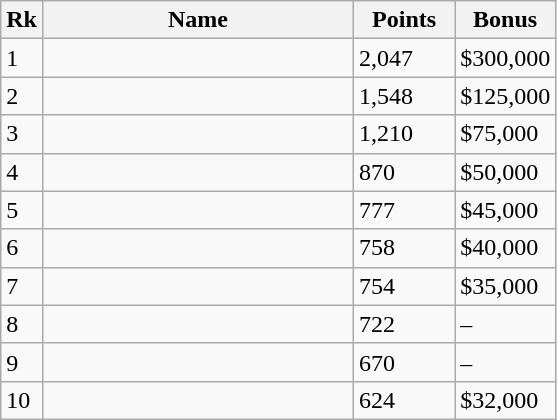<table class="wikitable">
<tr>
<th>Rk</th>
<th style="width:200px;">Name</th>
<th style="width:60px;">Points</th>
<th style="width:60px;">Bonus</th>
</tr>
<tr>
<td>1</td>
<td></td>
<td>2,047</td>
<td>$300,000</td>
</tr>
<tr>
<td>2</td>
<td></td>
<td>1,548</td>
<td>$125,000</td>
</tr>
<tr>
<td>3</td>
<td></td>
<td>1,210</td>
<td>$75,000</td>
</tr>
<tr>
<td>4</td>
<td></td>
<td>870</td>
<td>$50,000</td>
</tr>
<tr>
<td>5</td>
<td></td>
<td>777</td>
<td>$45,000</td>
</tr>
<tr>
<td>6</td>
<td></td>
<td>758</td>
<td>$40,000</td>
</tr>
<tr>
<td>7</td>
<td></td>
<td>754</td>
<td>$35,000</td>
</tr>
<tr>
<td>8</td>
<td></td>
<td>722</td>
<td>–</td>
</tr>
<tr>
<td>9</td>
<td></td>
<td>670</td>
<td>–</td>
</tr>
<tr>
<td>10</td>
<td></td>
<td>624</td>
<td>$32,000</td>
</tr>
</table>
